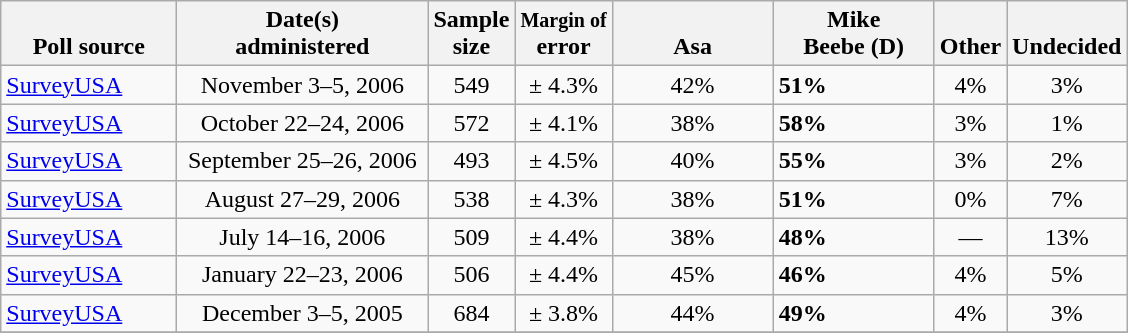<table class="wikitable">
<tr valign= bottom>
<th style="width:110px;">Poll source</th>
<th style="width:160px;">Date(s)<br>administered</th>
<th class=small>Sample<br>size</th>
<th><small>Margin of</small><br>error</th>
<th style="width:100px;">Asa<br></th>
<th style="width:100px;">Mike<br>Beebe (D)</th>
<th>Other</th>
<th>Undecided</th>
</tr>
<tr>
<td><a href='#'>SurveyUSA</a></td>
<td align=center>November 3–5, 2006</td>
<td align=center>549</td>
<td align=center>± 4.3%</td>
<td align=center>42%</td>
<td><strong>51%</strong></td>
<td align=center>4%</td>
<td align=center>3%</td>
</tr>
<tr>
<td><a href='#'>SurveyUSA</a></td>
<td align=center>October 22–24, 2006</td>
<td align=center>572</td>
<td align=center>± 4.1%</td>
<td align=center>38%</td>
<td><strong>58%</strong></td>
<td align=center>3%</td>
<td align=center>1%</td>
</tr>
<tr>
<td><a href='#'>SurveyUSA</a></td>
<td align=center>September 25–26, 2006</td>
<td align=center>493</td>
<td align=center>± 4.5%</td>
<td align=center>40%</td>
<td><strong>55%</strong></td>
<td align=center>3%</td>
<td align=center>2%</td>
</tr>
<tr>
<td><a href='#'>SurveyUSA</a></td>
<td align=center>August 27–29, 2006</td>
<td align=center>538</td>
<td align=center>± 4.3%</td>
<td align=center>38%</td>
<td><strong>51%</strong></td>
<td align=center>0%</td>
<td align=center>7%</td>
</tr>
<tr>
<td><a href='#'>SurveyUSA</a></td>
<td align=center>July 14–16, 2006</td>
<td align=center>509</td>
<td align=center>± 4.4%</td>
<td align=center>38%</td>
<td><strong>48%</strong></td>
<td align=center>—</td>
<td align=center>13%</td>
</tr>
<tr>
<td><a href='#'>SurveyUSA</a></td>
<td align=center>January 22–23, 2006</td>
<td align=center>506</td>
<td align=center>± 4.4%</td>
<td align=center>45%</td>
<td><strong>46%</strong></td>
<td align=center>4%</td>
<td align=center>5%</td>
</tr>
<tr>
<td><a href='#'>SurveyUSA</a></td>
<td align=center>December 3–5, 2005</td>
<td align=center>684</td>
<td align=center>± 3.8%</td>
<td align=center>44%</td>
<td><strong>49%</strong></td>
<td align=center>4%</td>
<td align=center>3%</td>
</tr>
<tr>
</tr>
</table>
